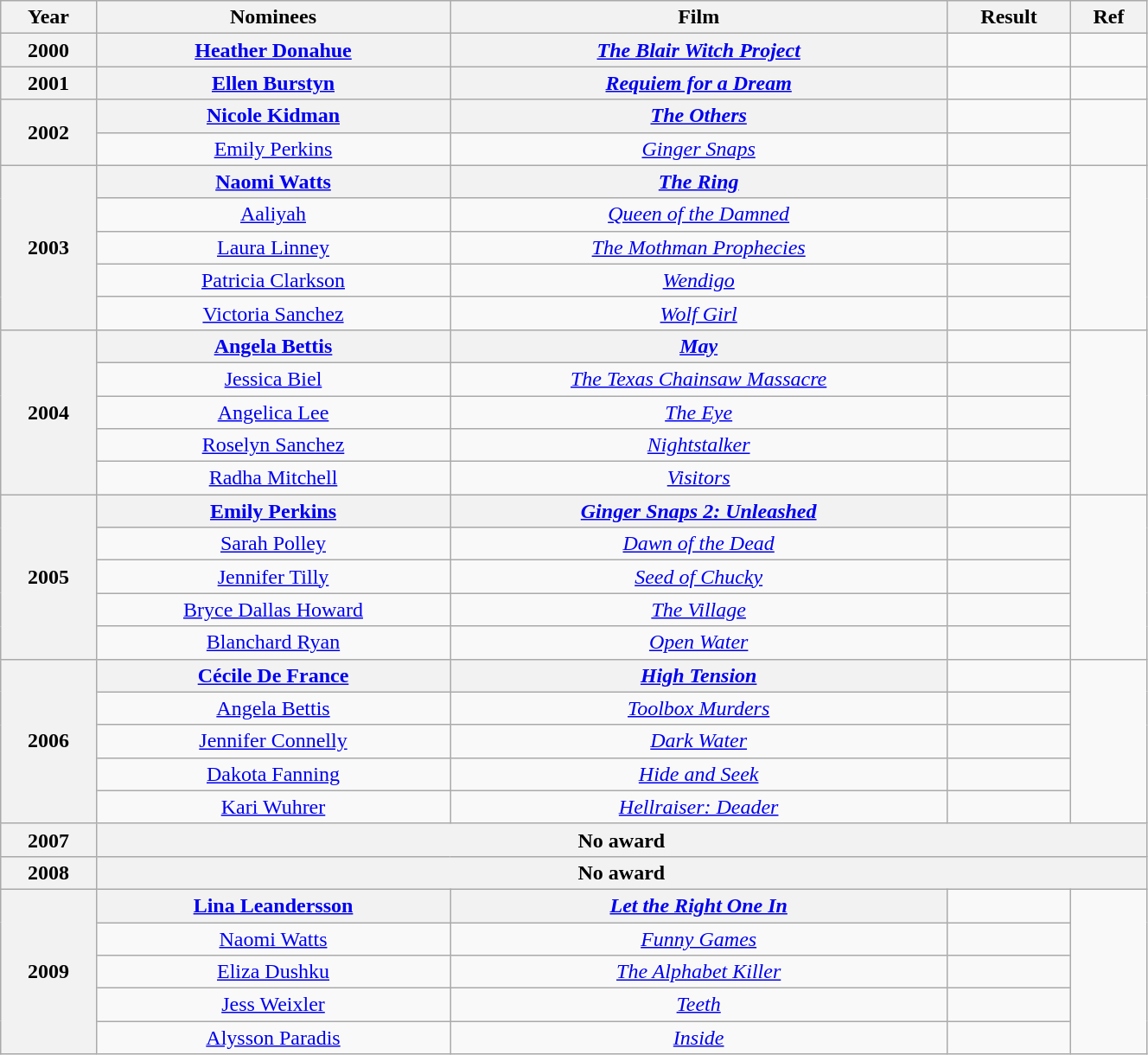<table class=wikitable style="text-align:center" width="70%">
<tr>
<th>Year</th>
<th>Nominees</th>
<th>Film</th>
<th>Result</th>
<th>Ref</th>
</tr>
<tr>
<th>2000</th>
<th><a href='#'>Heather Donahue</a></th>
<th><em><a href='#'>The Blair Witch Project</a></em></th>
<td></td>
<td></td>
</tr>
<tr>
<th>2001</th>
<th><a href='#'>Ellen Burstyn</a></th>
<th><em><a href='#'>Requiem for a Dream</a></em></th>
<td></td>
<td></td>
</tr>
<tr>
<th rowspan=2>2002</th>
<th><a href='#'>Nicole Kidman</a></th>
<th><em><a href='#'>The Others</a></em></th>
<td></td>
<td rowspan=2></td>
</tr>
<tr>
<td><a href='#'>Emily Perkins</a></td>
<td><em><a href='#'>Ginger Snaps</a></em></td>
<td></td>
</tr>
<tr>
<th rowspan=5>2003</th>
<th><a href='#'>Naomi Watts</a></th>
<th><em><a href='#'>The Ring</a></em></th>
<td></td>
<td rowspan=5></td>
</tr>
<tr>
<td><a href='#'>Aaliyah</a></td>
<td><em><a href='#'>Queen of the Damned</a></em></td>
<td></td>
</tr>
<tr>
<td><a href='#'>Laura Linney</a></td>
<td><em><a href='#'>The Mothman Prophecies</a></em></td>
<td></td>
</tr>
<tr>
<td><a href='#'>Patricia Clarkson</a></td>
<td><em><a href='#'>Wendigo</a></em></td>
<td></td>
</tr>
<tr>
<td><a href='#'>Victoria Sanchez</a></td>
<td><em><a href='#'>Wolf Girl</a></em></td>
<td></td>
</tr>
<tr>
<th rowspan=5>2004</th>
<th><a href='#'>Angela Bettis</a></th>
<th><em><a href='#'>May</a></em></th>
<td></td>
<td rowspan=5></td>
</tr>
<tr>
<td><a href='#'>Jessica Biel</a></td>
<td><em><a href='#'>The Texas Chainsaw Massacre</a></em></td>
<td></td>
</tr>
<tr>
<td><a href='#'>Angelica Lee</a></td>
<td><em><a href='#'>The Eye</a></em></td>
<td></td>
</tr>
<tr>
<td><a href='#'>Roselyn Sanchez</a></td>
<td><em><a href='#'>Nightstalker</a></em></td>
<td></td>
</tr>
<tr>
<td><a href='#'>Radha Mitchell</a></td>
<td><em><a href='#'>Visitors</a></em></td>
<td></td>
</tr>
<tr>
<th rowspan=5>2005</th>
<th><a href='#'>Emily Perkins</a></th>
<th><em><a href='#'>Ginger Snaps 2: Unleashed</a></em></th>
<td></td>
<td rowspan=5></td>
</tr>
<tr>
<td><a href='#'>Sarah Polley</a></td>
<td><em><a href='#'>Dawn of the Dead</a></em></td>
<td></td>
</tr>
<tr>
<td><a href='#'>Jennifer Tilly</a></td>
<td><em><a href='#'>Seed of Chucky</a></em></td>
<td></td>
</tr>
<tr>
<td><a href='#'>Bryce Dallas Howard</a></td>
<td><em><a href='#'>The Village</a></em></td>
<td></td>
</tr>
<tr>
<td><a href='#'>Blanchard Ryan</a></td>
<td><em><a href='#'>Open Water</a></em></td>
<td></td>
</tr>
<tr>
<th rowspan=5>2006</th>
<th><a href='#'>Cécile De France</a></th>
<th><em><a href='#'>High Tension</a></em></th>
<td></td>
<td rowspan=5></td>
</tr>
<tr>
<td><a href='#'>Angela Bettis</a></td>
<td><em><a href='#'>Toolbox Murders</a></em></td>
<td></td>
</tr>
<tr>
<td><a href='#'>Jennifer Connelly</a></td>
<td><em><a href='#'>Dark Water</a></em></td>
<td></td>
</tr>
<tr>
<td><a href='#'>Dakota Fanning</a></td>
<td><em><a href='#'>Hide and Seek</a></em></td>
<td></td>
</tr>
<tr>
<td><a href='#'>Kari Wuhrer</a></td>
<td><em><a href='#'>Hellraiser: Deader</a></em></td>
<td></td>
</tr>
<tr>
<th>2007</th>
<th colspan="4">No award</th>
</tr>
<tr>
<th>2008</th>
<th colspan="4">No award</th>
</tr>
<tr>
<th rowspan=5>2009</th>
<th><a href='#'>Lina Leandersson</a></th>
<th><em><a href='#'>Let the Right One In</a></em></th>
<td></td>
<td rowspan=5></td>
</tr>
<tr>
<td><a href='#'>Naomi Watts</a></td>
<td><em><a href='#'>Funny Games</a></em></td>
<td></td>
</tr>
<tr>
<td><a href='#'>Eliza Dushku</a></td>
<td><em><a href='#'>The Alphabet Killer</a></em></td>
<td></td>
</tr>
<tr>
<td><a href='#'>Jess Weixler</a></td>
<td><em><a href='#'>Teeth</a></em></td>
<td></td>
</tr>
<tr>
<td><a href='#'>Alysson Paradis</a></td>
<td><em><a href='#'>Inside</a></em></td>
<td></td>
</tr>
</table>
